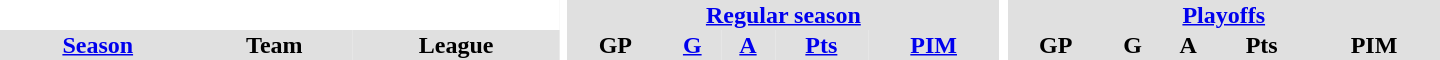<table border="0" cellpadding="1" cellspacing="0" style="text-align:center; width:60em">
<tr bgcolor="#e0e0e0">
<th colspan="3" bgcolor="#ffffff"></th>
<th rowspan="99" bgcolor="#ffffff"></th>
<th colspan="5"><a href='#'>Regular season</a></th>
<th rowspan="99" bgcolor="#ffffff"></th>
<th colspan="5"><a href='#'>Playoffs</a></th>
</tr>
<tr bgcolor="#e0e0e0">
<th><a href='#'>Season</a></th>
<th>Team</th>
<th>League</th>
<th>GP</th>
<th><a href='#'>G</a></th>
<th><a href='#'>A</a></th>
<th><a href='#'>Pts</a></th>
<th><a href='#'>PIM</a></th>
<th>GP</th>
<th>G</th>
<th>A</th>
<th>Pts</th>
<th>PIM</th>
</tr>
</table>
